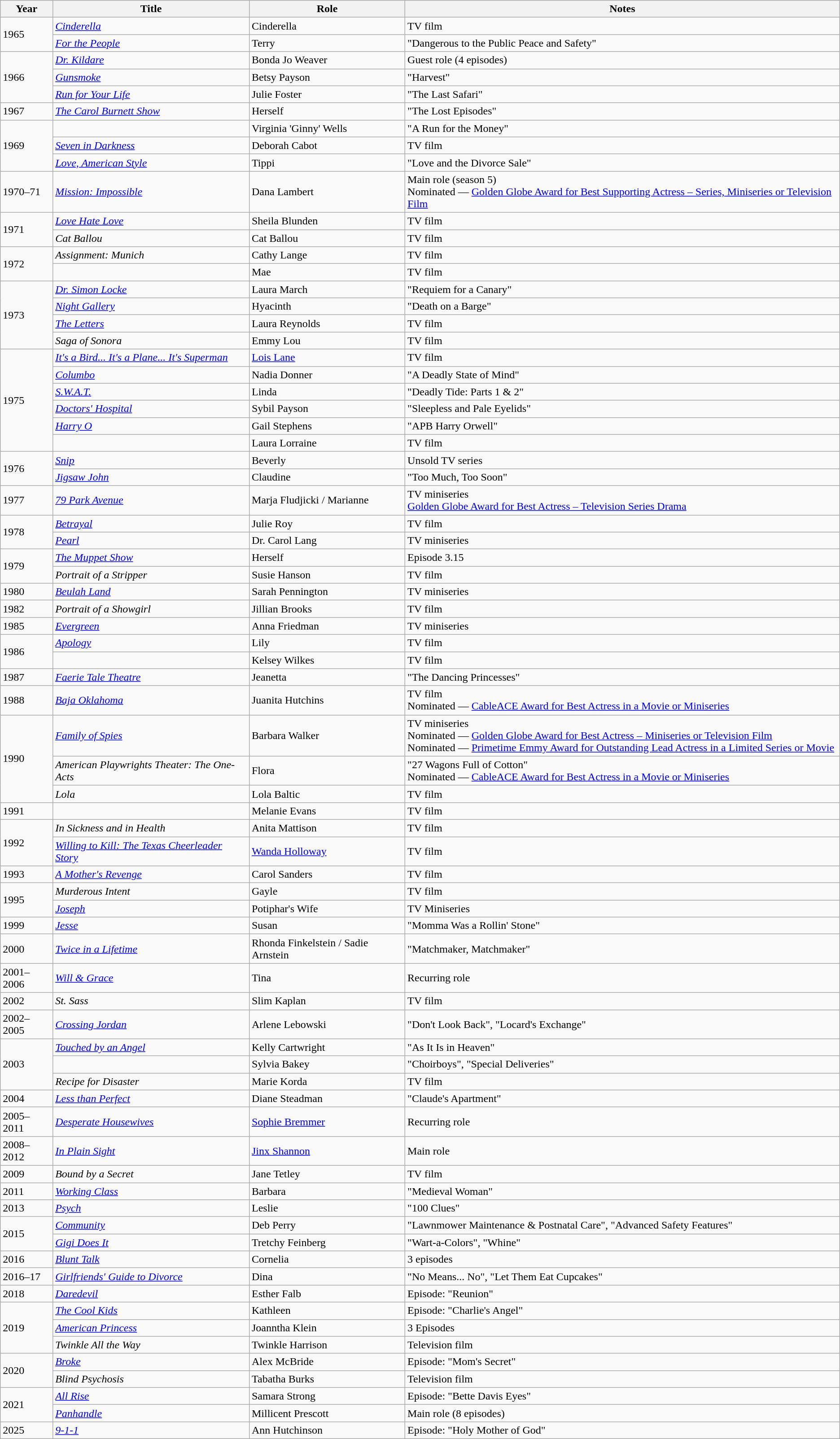<table class="wikitable sortable">
<tr>
<th>Year</th>
<th>Title</th>
<th>Role</th>
<th class="unsortable">Notes</th>
</tr>
<tr>
<td rowspan="2">1965</td>
<td><em><a href='#'>Cinderella</a></em></td>
<td>Cinderella</td>
<td>TV film</td>
</tr>
<tr>
<td><em><a href='#'>For the People</a></em></td>
<td>Terry</td>
<td>"Dangerous to the Public Peace and Safety"</td>
</tr>
<tr>
<td rowspan="3">1966</td>
<td><em><a href='#'>Dr. Kildare</a></em></td>
<td>Bonda Jo Weaver</td>
<td>Guest role (4 episodes)</td>
</tr>
<tr>
<td><em><a href='#'>Gunsmoke</a></em></td>
<td>Betsy Payson</td>
<td>"Harvest"</td>
</tr>
<tr>
<td><em><a href='#'>Run for Your Life</a></em></td>
<td>Julie Foster</td>
<td>"The Last Safari"</td>
</tr>
<tr>
<td>1967</td>
<td><em><a href='#'>The Carol Burnett Show</a></em></td>
<td>Herself</td>
<td>"The Lost Episodes"</td>
</tr>
<tr>
<td rowspan="3">1969</td>
<td><em></em></td>
<td>Virginia 'Ginny' Wells</td>
<td>"A Run for the Money"</td>
</tr>
<tr>
<td><em><a href='#'>Seven in Darkness</a></em></td>
<td>Deborah Cabot</td>
<td>TV film</td>
</tr>
<tr>
<td><em><a href='#'>Love, American Style</a></em></td>
<td>Tippi</td>
<td>"Love and the Divorce Sale"</td>
</tr>
<tr>
<td>1970–71</td>
<td><em><a href='#'>Mission: Impossible</a></em></td>
<td>Dana Lambert</td>
<td>Main role (season 5)<br>Nominated — <a href='#'>Golden Globe Award for Best Supporting Actress – Series, Miniseries or Television Film</a></td>
</tr>
<tr>
<td rowspan="2">1971</td>
<td><em><a href='#'>Love Hate Love</a></em></td>
<td>Sheila Blunden</td>
<td>TV film</td>
</tr>
<tr>
<td><em>Cat Ballou</em></td>
<td>Cat Ballou</td>
<td>TV film</td>
</tr>
<tr>
<td rowspan="2">1972</td>
<td><em>Assignment: Munich</em></td>
<td>Cathy Lange</td>
<td>TV film</td>
</tr>
<tr>
<td><em></em></td>
<td>Mae</td>
<td>TV film</td>
</tr>
<tr>
<td rowspan="4">1973</td>
<td><em><a href='#'>Dr. Simon Locke</a></em></td>
<td>Laura March</td>
<td>"Requiem for a Canary"</td>
</tr>
<tr>
<td><em><a href='#'>Night Gallery</a></em></td>
<td>Hyacinth</td>
<td>"Death on a Barge"</td>
</tr>
<tr>
<td><em><a href='#'>The Letters</a></em></td>
<td>Laura Reynolds</td>
<td>TV film</td>
</tr>
<tr>
<td><em>Saga of Sonora</em></td>
<td>Emmy Lou</td>
<td>TV film</td>
</tr>
<tr>
<td rowspan="6">1975</td>
<td><em><a href='#'>It's a Bird... It's a Plane... It's Superman</a></em></td>
<td><a href='#'>Lois Lane</a></td>
<td>TV film</td>
</tr>
<tr>
<td><em><a href='#'>Columbo</a></em></td>
<td>Nadia Donner</td>
<td>"A Deadly State of Mind"</td>
</tr>
<tr>
<td><em><a href='#'>S.W.A.T.</a></em></td>
<td>Linda</td>
<td>"Deadly Tide: Parts 1 & 2"</td>
</tr>
<tr>
<td><em><a href='#'>Doctors' Hospital</a></em></td>
<td>Sybil Payson</td>
<td>"Sleepless and Pale Eyelids"</td>
</tr>
<tr>
<td><em><a href='#'>Harry O</a></em></td>
<td>Gail Stephens</td>
<td>"APB Harry Orwell"</td>
</tr>
<tr>
<td><em></em></td>
<td>Laura Lorraine</td>
<td>TV film</td>
</tr>
<tr>
<td rowspan="2">1976</td>
<td><em><a href='#'>Snip</a></em></td>
<td>Beverly</td>
<td>Unsold TV series</td>
</tr>
<tr>
<td><em><a href='#'>Jigsaw John</a></em></td>
<td>Claudine</td>
<td>"Too Much, Too Soon"</td>
</tr>
<tr>
<td>1977</td>
<td><em><a href='#'>79 Park Avenue</a></em></td>
<td>Marja Fludjicki / Marianne</td>
<td>TV miniseries<br><a href='#'>Golden Globe Award for Best Actress – Television Series Drama</a></td>
</tr>
<tr>
<td rowspan="2">1978</td>
<td><em><a href='#'>Betrayal</a></em></td>
<td>Julie Roy</td>
<td>TV film</td>
</tr>
<tr>
<td><em><a href='#'>Pearl</a></em></td>
<td>Dr. Carol Lang</td>
<td>TV miniseries</td>
</tr>
<tr>
<td rowspan="2">1979</td>
<td><em><a href='#'>The Muppet Show</a></em></td>
<td>Herself</td>
<td>Episode 3.15</td>
</tr>
<tr>
<td><em>Portrait of a Stripper</em></td>
<td>Susie Hanson</td>
<td>TV film</td>
</tr>
<tr>
<td>1980</td>
<td><em><a href='#'>Beulah Land</a></em></td>
<td>Sarah Pennington</td>
<td>TV miniseries</td>
</tr>
<tr>
<td>1982</td>
<td><em>Portrait of a Showgirl</em></td>
<td>Jillian Brooks</td>
<td>TV film</td>
</tr>
<tr>
<td>1985</td>
<td><em><a href='#'>Evergreen</a></em></td>
<td>Anna Friedman</td>
<td>TV miniseries</td>
</tr>
<tr>
<td rowspan="2">1986</td>
<td><em><a href='#'>Apology</a></em></td>
<td>Lily</td>
<td>TV film</td>
</tr>
<tr>
<td><em></em></td>
<td>Kelsey Wilkes</td>
<td>TV film</td>
</tr>
<tr>
<td>1987</td>
<td><em><a href='#'>Faerie Tale Theatre</a></em></td>
<td>Jeanetta</td>
<td>"The Dancing Princesses"</td>
</tr>
<tr>
<td>1988</td>
<td><em><a href='#'>Baja Oklahoma</a></em></td>
<td>Juanita Hutchins</td>
<td>TV film<br>Nominated — <a href='#'>CableACE Award for Best Actress in a Movie or Miniseries</a></td>
</tr>
<tr>
<td rowspan="3">1990</td>
<td><em><a href='#'>Family of Spies</a></em></td>
<td>Barbara Walker</td>
<td>TV miniseries<br>Nominated — <a href='#'>Golden Globe Award for Best Actress – Miniseries or Television Film</a><br>Nominated — <a href='#'>Primetime Emmy Award for Outstanding Lead Actress in a Limited Series or Movie</a></td>
</tr>
<tr>
<td><em>American Playwrights Theater: The One-Acts</em></td>
<td>Flora</td>
<td>"27 Wagons Full of Cotton"<br>Nominated — <a href='#'>CableACE Award for Best Actress in a Movie or Miniseries</a></td>
</tr>
<tr>
<td><em>Lola</em></td>
<td>Lola Baltic</td>
<td>TV film</td>
</tr>
<tr>
<td>1991</td>
<td><em></em></td>
<td>Melanie Evans</td>
<td>TV film</td>
</tr>
<tr>
<td rowspan="2">1992</td>
<td><em>In Sickness and in Health</em></td>
<td>Anita Mattison</td>
<td>TV film</td>
</tr>
<tr>
<td><em><a href='#'>Willing to Kill: The Texas Cheerleader Story</a></em></td>
<td><a href='#'>Wanda Holloway</a></td>
<td>TV film</td>
</tr>
<tr>
<td>1993</td>
<td><em><a href='#'>A Mother's Revenge</a></em></td>
<td>Carol Sanders</td>
<td>TV film</td>
</tr>
<tr>
<td rowspan="2">1995</td>
<td><em>Murderous Intent</em></td>
<td>Gayle</td>
<td>TV film</td>
</tr>
<tr>
<td><em><a href='#'>Joseph</a></em></td>
<td>Potiphar's Wife</td>
<td>TV Miniseries</td>
</tr>
<tr>
<td>1999</td>
<td><em><a href='#'>Jesse</a></em></td>
<td>Susan</td>
<td>"Momma Was a Rollin' Stone"</td>
</tr>
<tr>
<td>2000</td>
<td><em><a href='#'>Twice in a Lifetime</a></em></td>
<td>Rhonda Finkelstein / Sadie Arnstein</td>
<td>"Matchmaker, Matchmaker"</td>
</tr>
<tr>
<td>2001–2006</td>
<td><em><a href='#'>Will & Grace</a></em></td>
<td>Tina</td>
<td>Recurring role</td>
</tr>
<tr>
<td>2002</td>
<td><em>St. Sass</em></td>
<td>Slim Kaplan</td>
<td>TV film</td>
</tr>
<tr>
<td>2002–2005</td>
<td><em><a href='#'>Crossing Jordan</a></em></td>
<td>Arlene Lebowski</td>
<td>"Don't Look Back", "Locard's Exchange"</td>
</tr>
<tr>
<td rowspan="3">2003</td>
<td><em><a href='#'>Touched by an Angel</a></em></td>
<td>Kelly Cartwright</td>
<td>"As It Is in Heaven"</td>
</tr>
<tr>
<td><em></em></td>
<td>Sylvia Bakey</td>
<td>"Choirboys", "Special Deliveries"</td>
</tr>
<tr>
<td><em>Recipe for Disaster</em></td>
<td>Marie Korda</td>
<td>TV film</td>
</tr>
<tr>
<td>2004</td>
<td><em><a href='#'>Less than Perfect</a></em></td>
<td>Diane Steadman</td>
<td>"Claude's Apartment"</td>
</tr>
<tr>
<td>2005–2011</td>
<td><em><a href='#'>Desperate Housewives</a></em></td>
<td><a href='#'>Sophie Bremmer</a></td>
<td>Recurring role</td>
</tr>
<tr>
<td>2008–2012</td>
<td><em><a href='#'>In Plain Sight</a></em></td>
<td><a href='#'>Jinx Shannon</a></td>
<td>Main role</td>
</tr>
<tr>
<td>2009</td>
<td><em>Bound by a Secret</em></td>
<td>Jane Tetley</td>
<td>TV film</td>
</tr>
<tr>
<td>2011</td>
<td><em><a href='#'>Working Class</a></em></td>
<td>Barbara</td>
<td>"Medieval Woman"</td>
</tr>
<tr>
<td>2013</td>
<td><em><a href='#'>Psych</a></em></td>
<td>Leslie</td>
<td>"100 Clues"</td>
</tr>
<tr>
<td rowspan="2">2015</td>
<td><em><a href='#'>Community</a></em></td>
<td>Deb Perry</td>
<td>"Lawnmower Maintenance & Postnatal Care", "Advanced Safety Features"</td>
</tr>
<tr>
<td><em><a href='#'>Gigi Does It</a></em></td>
<td>Tretchy Feinberg</td>
<td>"Wart-a-Colors", "Whine"</td>
</tr>
<tr>
<td>2016</td>
<td><em><a href='#'>Blunt Talk</a></em></td>
<td>Cornelia</td>
<td>3 episodes</td>
</tr>
<tr>
<td>2016–17</td>
<td><em><a href='#'>Girlfriends' Guide to Divorce</a></em></td>
<td>Dina</td>
<td>"No Means... No", "Let Them Eat Cupcakes"</td>
</tr>
<tr>
<td>2018</td>
<td><em><a href='#'>Daredevil</a></em></td>
<td>Esther Falb</td>
<td>Episode: "Reunion"</td>
</tr>
<tr>
<td rowspan="3">2019</td>
<td><em><a href='#'>The Cool Kids</a></em></td>
<td>Kathleen</td>
<td>Episode: "Charlie's Angel"</td>
</tr>
<tr>
<td><em><a href='#'>American Princess</a></em></td>
<td>Joanntha Klein</td>
<td>3 Episodes</td>
</tr>
<tr>
<td><em>Twinkle All the Way</em></td>
<td>Twinkle Harrison</td>
<td>Television film</td>
</tr>
<tr>
<td rowspan="2">2020</td>
<td><em><a href='#'>Broke</a></em></td>
<td>Alex McBride</td>
<td>Episode: "Mom's Secret"</td>
</tr>
<tr>
<td><em>Blind Psychosis</em></td>
<td>Tabatha Burks</td>
<td>Television film</td>
</tr>
<tr>
<td rowspan="2">2021</td>
<td><em><a href='#'>All Rise</a></em></td>
<td>Samara Strong</td>
<td>Episode: "Bette Davis Eyes"</td>
</tr>
<tr>
<td><em><a href='#'>Panhandle</a></em></td>
<td>Millicent Prescott</td>
<td>Main role (8 episodes)</td>
</tr>
<tr>
<td>2025</td>
<td><em><a href='#'>9-1-1</a></em></td>
<td>Ann Hutchinson</td>
<td>Episode: "Holy Mother of God"</td>
</tr>
</table>
